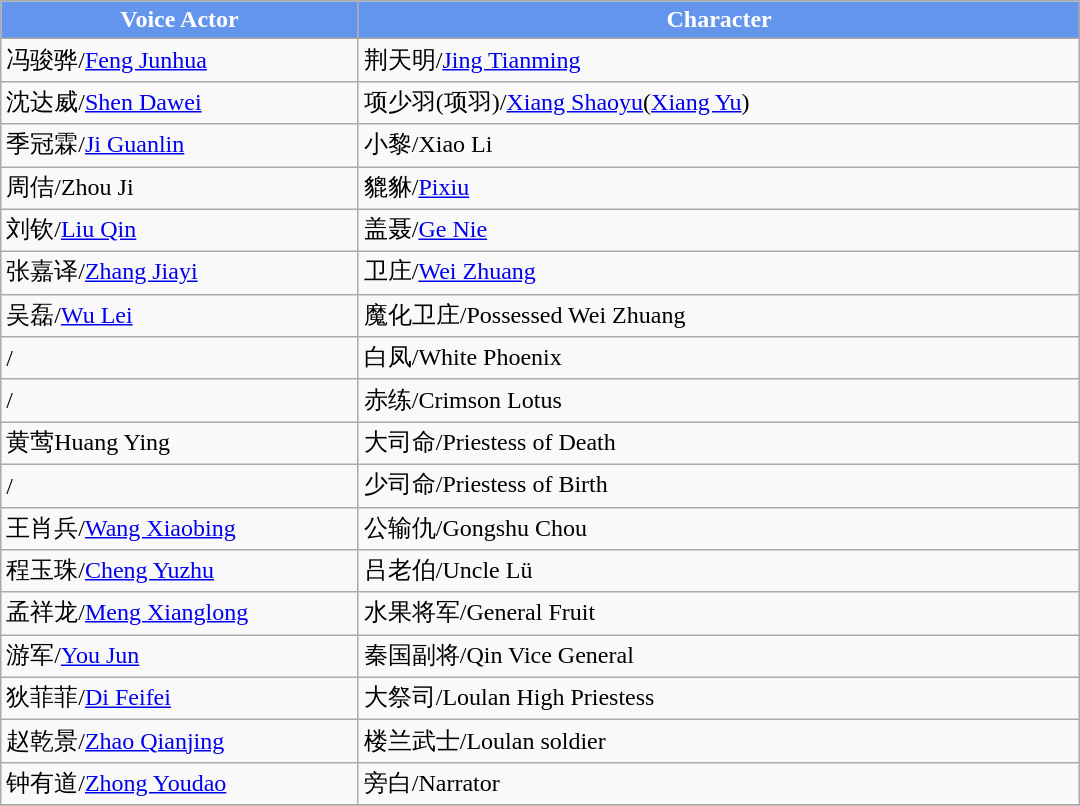<table class="wikitable" width="57%">
<tr style="background:cornflowerblue; color:white" align=center>
<td style="width:3%"><strong>Voice Actor</strong></td>
<td style="width:7%"><strong>Character</strong></td>
</tr>
<tr>
<td>冯骏骅/<a href='#'>Feng Junhua</a></td>
<td>荆天明/<a href='#'>Jing Tianming</a></td>
</tr>
<tr>
<td>沈达威/<a href='#'>Shen Dawei</a></td>
<td>项少羽(项羽)/<a href='#'>Xiang Shaoyu</a>(<a href='#'>Xiang Yu</a>)</td>
</tr>
<tr>
<td>季冠霖/<a href='#'>Ji Guanlin</a></td>
<td>小黎/Xiao Li</td>
</tr>
<tr>
<td>周佶/Zhou Ji</td>
<td>貔貅/<a href='#'>Pixiu</a></td>
</tr>
<tr>
<td>刘钦/<a href='#'>Liu Qin</a></td>
<td>盖聂/<a href='#'>Ge Nie</a></td>
</tr>
<tr>
<td>张嘉译/<a href='#'>Zhang Jiayi</a></td>
<td>卫庄/<a href='#'>Wei Zhuang</a></td>
</tr>
<tr>
<td>吴磊/<a href='#'>Wu Lei</a></td>
<td>魔化卫庄/Possessed Wei Zhuang</td>
</tr>
<tr>
<td>/</td>
<td>白凤/White Phoenix</td>
</tr>
<tr>
<td>/</td>
<td>赤练/Crimson Lotus</td>
</tr>
<tr>
<td>黄莺Huang Ying</td>
<td>大司命/Priestess of Death</td>
</tr>
<tr>
<td>/</td>
<td>少司命/Priestess of Birth</td>
</tr>
<tr>
<td>王肖兵/<a href='#'>Wang Xiaobing</a></td>
<td>公输仇/Gongshu Chou</td>
</tr>
<tr>
<td>程玉珠/<a href='#'>Cheng Yuzhu</a></td>
<td>吕老伯/Uncle Lü</td>
</tr>
<tr>
<td>孟祥龙/<a href='#'>Meng Xianglong</a></td>
<td>水果将军/General Fruit</td>
</tr>
<tr>
<td>游军/<a href='#'>You Jun</a></td>
<td>秦国副将/Qin Vice General</td>
</tr>
<tr>
<td>狄菲菲/<a href='#'>Di Feifei</a></td>
<td>大祭司/Loulan High Priestess</td>
</tr>
<tr>
<td>赵乾景/<a href='#'>Zhao Qianjing</a></td>
<td>楼兰武士/Loulan soldier</td>
</tr>
<tr>
<td>钟有道/<a href='#'>Zhong Youdao</a></td>
<td>旁白/Narrator</td>
</tr>
<tr>
</tr>
</table>
